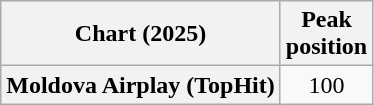<table class="wikitable plainrowheaders" style="text-align:center">
<tr>
<th scope="col">Chart (2025)</th>
<th scope="col">Peak<br>position</th>
</tr>
<tr>
<th scope="row">Moldova Airplay (TopHit)</th>
<td>100</td>
</tr>
</table>
